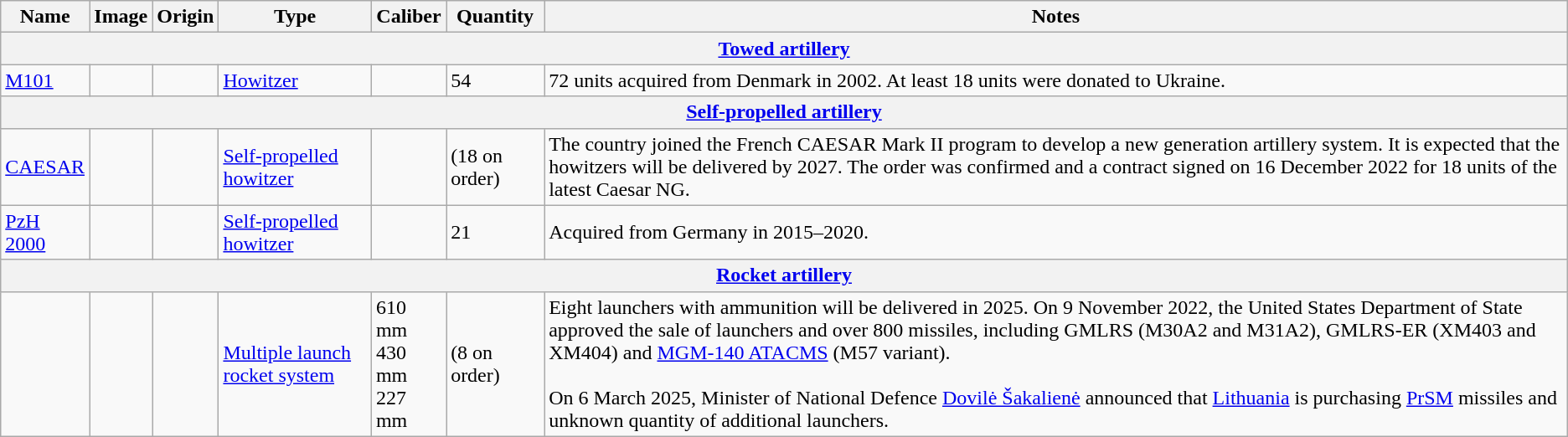<table class="wikitable sortable" style="font-size:100%">
<tr>
<th>Name</th>
<th>Image</th>
<th>Origin</th>
<th>Type</th>
<th>Caliber</th>
<th>Quantity</th>
<th>Notes</th>
</tr>
<tr>
<th colspan="7"><a href='#'>Towed artillery</a></th>
</tr>
<tr>
<td><a href='#'>M101</a></td>
<td></td>
<td></td>
<td><a href='#'>Howitzer</a></td>
<td></td>
<td>54</td>
<td>72 units acquired from Denmark in 2002. At least 18 units were donated to Ukraine.</td>
</tr>
<tr>
<th colspan="7"><a href='#'>Self-propelled artillery</a></th>
</tr>
<tr>
<td><a href='#'>CAESAR</a></td>
<td></td>
<td></td>
<td><a href='#'>Self-propelled howitzer</a></td>
<td></td>
<td>(18 on order)</td>
<td>The country joined the French CAESAR Mark II program to develop a new generation artillery system. It is expected that the howitzers will be delivered by 2027. The order was confirmed and a contract signed on 16 December 2022 for 18 units of the latest Caesar NG.</td>
</tr>
<tr>
<td><a href='#'>PzH 2000</a></td>
<td></td>
<td></td>
<td><a href='#'>Self-propelled howitzer</a></td>
<td></td>
<td>21</td>
<td>Acquired from Germany in 2015–2020.</td>
</tr>
<tr>
<th colspan="7"><a href='#'>Rocket artillery</a></th>
</tr>
<tr>
<td></td>
<td></td>
<td></td>
<td><a href='#'>Multiple launch rocket system</a></td>
<td>610 mm<br>430 mm<br>227 mm</td>
<td>(8 on order)</td>
<td>Eight launchers with ammunition will be delivered in 2025. On 9 November 2022, the United States Department of State approved the sale of launchers and over 800 missiles, including GMLRS (M30A2 and M31A2), GMLRS-ER (XM403 and XM404) and <a href='#'>MGM-140 ATACMS</a> (M57 variant).<br><br>On 6 March 2025, Minister of National Defence <a href='#'>Dovilė Šakalienė</a> announced that <a href='#'>Lithuania</a> is purchasing <a href='#'>PrSM</a> missiles and unknown quantity of additional launchers.</td>
</tr>
</table>
